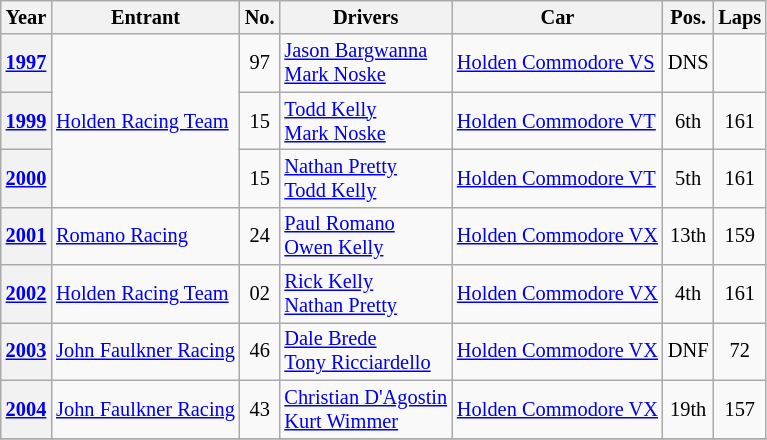<table class="wikitable" style=font-size:85%;>
<tr>
<th>Year</th>
<th>Entrant</th>
<th>No.</th>
<th>Drivers</th>
<th>Car</th>
<th>Pos.</th>
<th>Laps</th>
</tr>
<tr>
<th><a href='#'>1997</a></th>
<td rowspan=3><a href='#'>Holden Racing Team</a></td>
<td align=center>97</td>
<td> <a href='#'>Jason Bargwanna</a><br> <a href='#'>Mark Noske</a></td>
<td><a href='#'>Holden Commodore VS</a></td>
<td align=center>DNS</td>
<td align=center></td>
</tr>
<tr>
<th><a href='#'>1999</a></th>
<td align=center>15</td>
<td> <a href='#'>Todd Kelly</a><br> <a href='#'>Mark Noske</a></td>
<td><a href='#'>Holden Commodore VT</a></td>
<td align=center>6th</td>
<td align=center>161</td>
</tr>
<tr>
<th><a href='#'>2000</a></th>
<td align=center>15</td>
<td> <a href='#'>Nathan Pretty</a><br> <a href='#'>Todd Kelly</a></td>
<td><a href='#'>Holden Commodore VT</a></td>
<td align=center>5th</td>
<td align=center>161</td>
</tr>
<tr>
<th><a href='#'>2001</a></th>
<td><a href='#'>Romano Racing</a></td>
<td align=center>24</td>
<td> <a href='#'>Paul Romano</a><br> <a href='#'>Owen Kelly</a></td>
<td><a href='#'>Holden Commodore VX</a></td>
<td align=center>13th</td>
<td align=center>159</td>
</tr>
<tr>
<th><a href='#'>2002</a></th>
<td><a href='#'>Holden Racing Team</a></td>
<td align=center>02</td>
<td> <a href='#'>Rick Kelly</a><br> <a href='#'>Nathan Pretty</a></td>
<td><a href='#'>Holden Commodore VX</a></td>
<td align=center>4th</td>
<td align=center>161</td>
</tr>
<tr>
<th><a href='#'>2003</a></th>
<td><a href='#'>John Faulkner Racing</a></td>
<td align=center>46</td>
<td> <a href='#'>Dale Brede</a><br> <a href='#'>Tony Ricciardello</a></td>
<td><a href='#'>Holden Commodore VX</a></td>
<td align=center>DNF</td>
<td align=center>72</td>
</tr>
<tr>
<th><a href='#'>2004</a></th>
<td><a href='#'>John Faulkner Racing</a></td>
<td align=center>43</td>
<td> <a href='#'>Christian D'Agostin</a><br> <a href='#'>Kurt Wimmer</a></td>
<td><a href='#'>Holden Commodore VX</a></td>
<td align=center>19th</td>
<td align=center>157</td>
</tr>
<tr>
</tr>
</table>
